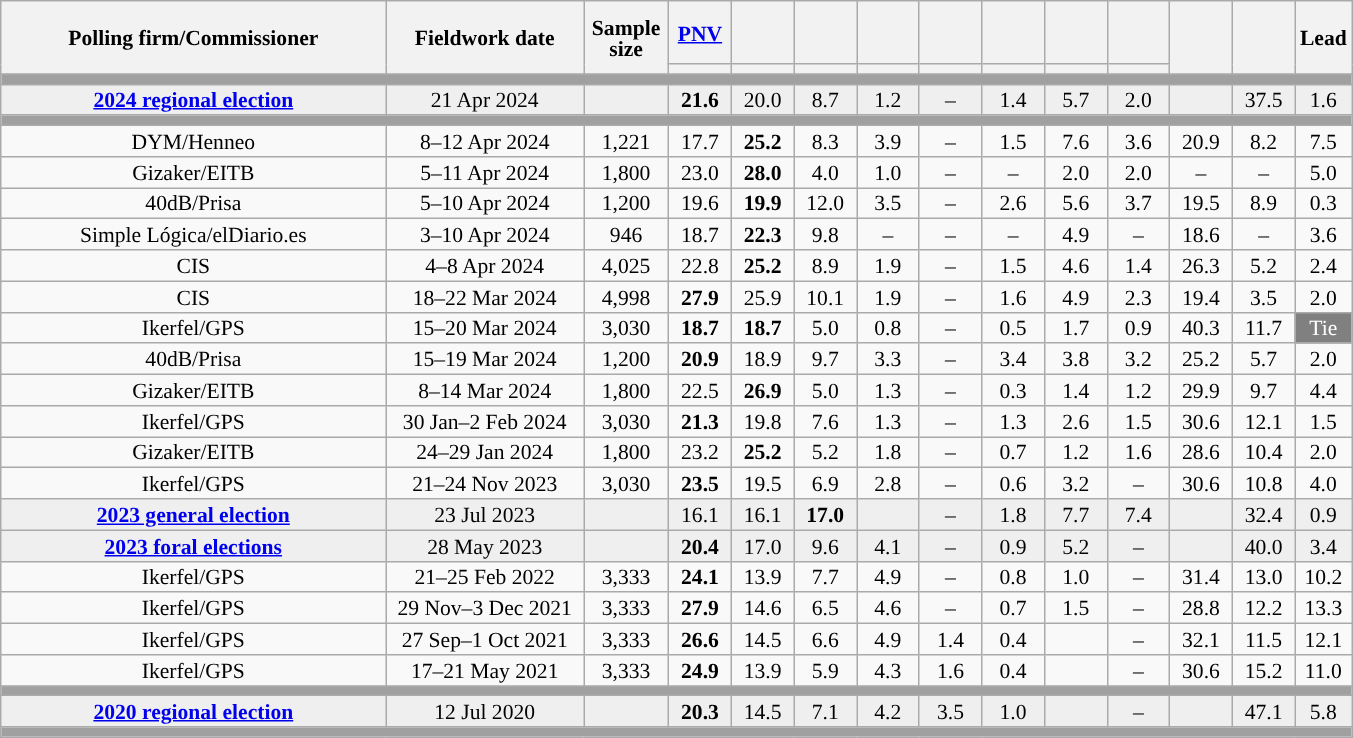<table class="wikitable collapsible collapsed" style="text-align:center; font-size:90%; line-height:14px;">
<tr style="height:42px;">
<th style="width:250px;" rowspan="2">Polling firm/Commissioner</th>
<th style="width:125px;" rowspan="2">Fieldwork date</th>
<th style="width:50px;" rowspan="2">Sample size</th>
<th style="width:35px;"><a href='#'>PNV</a></th>
<th style="width:35px;"></th>
<th style="width:35px;"></th>
<th style="width:35px;"></th>
<th style="width:35px;"></th>
<th style="width:35px;"></th>
<th style="width:35px;"></th>
<th style="width:35px;"></th>
<th style="width:35px;" rowspan="2"></th>
<th style="width:35px;" rowspan="2"></th>
<th style="width:30px;" rowspan="2">Lead</th>
</tr>
<tr>
<th style="color:inherit;background:"></th>
<th style="color:inherit;background:"></th>
<th style="color:inherit;background:"></th>
<th style="color:inherit;background:"></th>
<th style="color:inherit;background:"></th>
<th style="color:inherit;background:"></th>
<th style="color:inherit;background:"></th>
<th style="color:inherit;background:"></th>
</tr>
<tr>
<td colspan="14" style="background:#A0A0A0"></td>
</tr>
<tr style="background:#EFEFEF;">
<td><strong><a href='#'>2024 regional election</a></strong></td>
<td>21 Apr 2024</td>
<td></td>
<td><strong>21.6</strong></td>
<td>20.0</td>
<td>8.7</td>
<td>1.2</td>
<td>–</td>
<td>1.4</td>
<td>5.7</td>
<td>2.0</td>
<td></td>
<td>37.5</td>
<td style="background:">1.6</td>
</tr>
<tr>
<td colspan="14" style="background:#A0A0A0"></td>
</tr>
<tr>
<td>DYM/Henneo</td>
<td>8–12 Apr 2024</td>
<td>1,221</td>
<td>17.7</td>
<td><strong>25.2</strong></td>
<td>8.3</td>
<td>3.9</td>
<td>–</td>
<td>1.5</td>
<td>7.6</td>
<td>3.6</td>
<td>20.9</td>
<td>8.2</td>
<td style="background:">7.5</td>
</tr>
<tr>
<td>Gizaker/EITB</td>
<td>5–11 Apr 2024</td>
<td>1,800</td>
<td>23.0</td>
<td><strong>28.0</strong></td>
<td>4.0</td>
<td>1.0</td>
<td>–</td>
<td>–</td>
<td>2.0</td>
<td>2.0</td>
<td>–</td>
<td>–</td>
<td style="background:">5.0</td>
</tr>
<tr>
<td>40dB/Prisa</td>
<td>5–10 Apr 2024</td>
<td>1,200</td>
<td>19.6</td>
<td><strong>19.9</strong></td>
<td>12.0</td>
<td>3.5</td>
<td>–</td>
<td>2.6</td>
<td>5.6</td>
<td>3.7</td>
<td>19.5</td>
<td>8.9</td>
<td style="background:">0.3</td>
</tr>
<tr>
<td>Simple Lógica/elDiario.es</td>
<td>3–10 Apr 2024</td>
<td>946</td>
<td>18.7</td>
<td><strong>22.3</strong></td>
<td>9.8</td>
<td>–</td>
<td>–</td>
<td>–</td>
<td>4.9</td>
<td>–</td>
<td>18.6</td>
<td>–</td>
<td style="background:">3.6</td>
</tr>
<tr>
<td>CIS</td>
<td>4–8 Apr 2024</td>
<td>4,025</td>
<td>22.8</td>
<td><strong>25.2</strong></td>
<td>8.9</td>
<td>1.9</td>
<td>–</td>
<td>1.5</td>
<td>4.6</td>
<td>1.4</td>
<td>26.3</td>
<td>5.2</td>
<td style="background:">2.4</td>
</tr>
<tr>
<td>CIS</td>
<td>18–22 Mar 2024</td>
<td>4,998</td>
<td><strong>27.9</strong></td>
<td>25.9</td>
<td>10.1</td>
<td>1.9</td>
<td>–</td>
<td>1.6</td>
<td>4.9</td>
<td>2.3</td>
<td>19.4</td>
<td>3.5</td>
<td style="background:">2.0</td>
</tr>
<tr>
<td>Ikerfel/GPS</td>
<td>15–20 Mar 2024</td>
<td>3,030</td>
<td><strong>18.7</strong></td>
<td><strong>18.7</strong></td>
<td>5.0</td>
<td>0.8</td>
<td>–</td>
<td>0.5</td>
<td>1.7</td>
<td>0.9</td>
<td>40.3</td>
<td>11.7</td>
<td style="background:gray; color:white;">Tie</td>
</tr>
<tr>
<td>40dB/Prisa</td>
<td>15–19 Mar 2024</td>
<td>1,200</td>
<td><strong>20.9</strong></td>
<td>18.9</td>
<td>9.7</td>
<td>3.3</td>
<td>–</td>
<td>3.4</td>
<td>3.8</td>
<td>3.2</td>
<td>25.2</td>
<td>5.7</td>
<td style="background:">2.0</td>
</tr>
<tr>
<td>Gizaker/EITB</td>
<td>8–14 Mar 2024</td>
<td>1,800</td>
<td>22.5</td>
<td><strong>26.9</strong></td>
<td>5.0</td>
<td>1.3</td>
<td>–</td>
<td>0.3</td>
<td>1.4</td>
<td>1.2</td>
<td>29.9</td>
<td>9.7</td>
<td style="background:">4.4</td>
</tr>
<tr>
<td>Ikerfel/GPS</td>
<td>30 Jan–2 Feb 2024</td>
<td>3,030</td>
<td><strong>21.3</strong></td>
<td>19.8</td>
<td>7.6</td>
<td>1.3</td>
<td>–</td>
<td>1.3</td>
<td>2.6</td>
<td>1.5</td>
<td>30.6</td>
<td>12.1</td>
<td style="background:">1.5</td>
</tr>
<tr>
<td>Gizaker/EITB</td>
<td>24–29 Jan 2024</td>
<td>1,800</td>
<td>23.2</td>
<td><strong>25.2</strong></td>
<td>5.2</td>
<td>1.8</td>
<td>–</td>
<td>0.7</td>
<td>1.2</td>
<td>1.6</td>
<td>28.6</td>
<td>10.4</td>
<td style="background:">2.0</td>
</tr>
<tr>
<td>Ikerfel/GPS</td>
<td>21–24 Nov 2023</td>
<td>3,030</td>
<td><strong>23.5</strong></td>
<td>19.5</td>
<td>6.9</td>
<td>2.8</td>
<td>–</td>
<td>0.6</td>
<td>3.2</td>
<td>–</td>
<td>30.6</td>
<td>10.8</td>
<td style="background:">4.0</td>
</tr>
<tr style="background:#EFEFEF;">
<td><strong><a href='#'>2023 general election</a></strong></td>
<td>23 Jul 2023</td>
<td></td>
<td>16.1</td>
<td>16.1</td>
<td><strong>17.0</strong></td>
<td></td>
<td>–</td>
<td>1.8</td>
<td>7.7</td>
<td>7.4</td>
<td></td>
<td>32.4</td>
<td style="background:">0.9</td>
</tr>
<tr style="background:#EFEFEF;">
<td><strong><a href='#'>2023 foral elections</a></strong></td>
<td>28 May 2023</td>
<td></td>
<td><strong>20.4</strong></td>
<td>17.0</td>
<td>9.6</td>
<td>4.1</td>
<td>–</td>
<td>0.9</td>
<td>5.2</td>
<td>–</td>
<td></td>
<td>40.0</td>
<td style="background:">3.4</td>
</tr>
<tr>
<td>Ikerfel/GPS</td>
<td>21–25 Feb 2022</td>
<td>3,333</td>
<td><strong>24.1</strong></td>
<td>13.9</td>
<td>7.7</td>
<td>4.9</td>
<td>–</td>
<td>0.8</td>
<td>1.0</td>
<td>–</td>
<td>31.4</td>
<td>13.0</td>
<td style="background:">10.2</td>
</tr>
<tr>
<td>Ikerfel/GPS</td>
<td>29 Nov–3 Dec 2021</td>
<td>3,333</td>
<td><strong>27.9</strong></td>
<td>14.6</td>
<td>6.5</td>
<td>4.6</td>
<td>–</td>
<td>0.7</td>
<td>1.5</td>
<td>–</td>
<td>28.8</td>
<td>12.2</td>
<td style="background:">13.3</td>
</tr>
<tr>
<td>Ikerfel/GPS</td>
<td>27 Sep–1 Oct 2021</td>
<td>3,333</td>
<td><strong>26.6</strong></td>
<td>14.5</td>
<td>6.6</td>
<td>4.9</td>
<td>1.4</td>
<td>0.4</td>
<td></td>
<td>–</td>
<td>32.1</td>
<td>11.5</td>
<td style="background:">12.1</td>
</tr>
<tr>
<td>Ikerfel/GPS</td>
<td>17–21 May 2021</td>
<td>3,333</td>
<td><strong>24.9</strong></td>
<td>13.9</td>
<td>5.9</td>
<td>4.3</td>
<td>1.6</td>
<td>0.4</td>
<td></td>
<td>–</td>
<td>30.6</td>
<td>15.2</td>
<td style="background:">11.0</td>
</tr>
<tr>
<td colspan="14" style="background:#A0A0A0"></td>
</tr>
<tr style="background:#EFEFEF;">
<td><strong><a href='#'>2020 regional election</a></strong></td>
<td>12 Jul 2020</td>
<td></td>
<td><strong>20.3</strong></td>
<td>14.5</td>
<td>7.1</td>
<td>4.2</td>
<td>3.5</td>
<td>1.0</td>
<td></td>
<td>–</td>
<td></td>
<td>47.1</td>
<td style="background:">5.8</td>
</tr>
<tr>
<td colspan="14" style="background:#A0A0A0"></td>
</tr>
</table>
